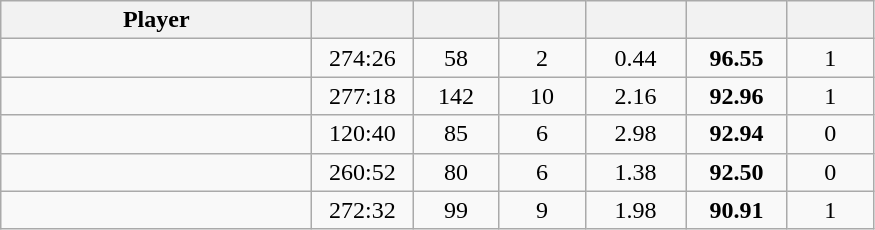<table class="wikitable sortable" style="text-align:center;">
<tr>
<th width="200px">Player</th>
<th width="60px"></th>
<th width="50px"></th>
<th width="50px"></th>
<th width="60px"></th>
<th width="60px"></th>
<th width="50px"></th>
</tr>
<tr>
<td align="left"> </td>
<td>274:26</td>
<td>58</td>
<td>2</td>
<td>0.44</td>
<td><strong>96.55</strong></td>
<td>1</td>
</tr>
<tr>
<td align="left"> </td>
<td>277:18</td>
<td>142</td>
<td>10</td>
<td>2.16</td>
<td><strong>92.96</strong></td>
<td>1</td>
</tr>
<tr>
<td align="left"> </td>
<td>120:40</td>
<td>85</td>
<td>6</td>
<td>2.98</td>
<td><strong>92.94</strong></td>
<td>0</td>
</tr>
<tr>
<td align="left"> </td>
<td>260:52</td>
<td>80</td>
<td>6</td>
<td>1.38</td>
<td><strong>92.50</strong></td>
<td>0</td>
</tr>
<tr>
<td align="left"> </td>
<td>272:32</td>
<td>99</td>
<td>9</td>
<td>1.98</td>
<td><strong>90.91</strong></td>
<td>1</td>
</tr>
</table>
